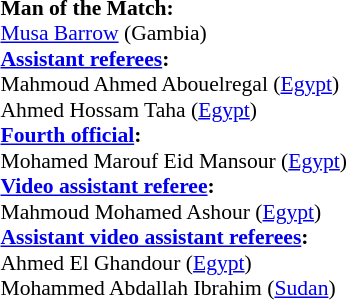<table style="width:100%; font-size:90%;">
<tr>
<td><br><strong>Man of the Match:</strong>
<br><a href='#'>Musa Barrow</a> (Gambia)<br><strong><a href='#'>Assistant referees</a>:</strong>
<br>Mahmoud Ahmed Abouelregal (<a href='#'>Egypt</a>)
<br>Ahmed Hossam Taha (<a href='#'>Egypt</a>)
<br><strong><a href='#'>Fourth official</a>:</strong>
<br>Mohamed Marouf Eid Mansour (<a href='#'>Egypt</a>)
<br><strong><a href='#'>Video assistant referee</a>:</strong>
<br>Mahmoud Mohamed Ashour (<a href='#'>Egypt</a>)
<br><strong><a href='#'>Assistant video assistant referees</a>:</strong>
<br>Ahmed El Ghandour (<a href='#'>Egypt</a>)
<br>Mohammed Abdallah Ibrahim (<a href='#'>Sudan</a>)</td>
</tr>
</table>
